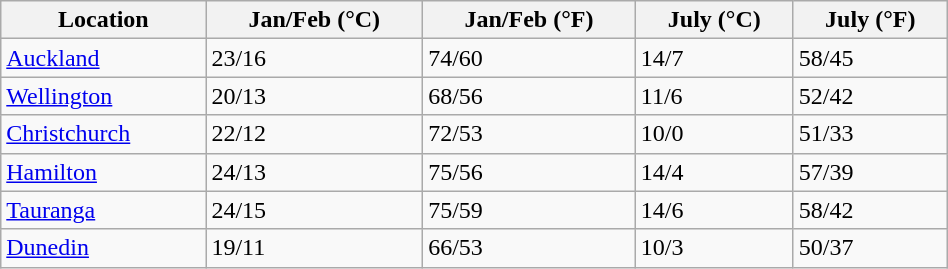<table class="wikitable collapsible sortable" style="margin:auto; width:50%;">
<tr>
<th>Location</th>
<th>Jan/Feb (°C)</th>
<th>Jan/Feb (°F)</th>
<th>July (°C)</th>
<th>July (°F)</th>
</tr>
<tr>
<td><a href='#'>Auckland</a></td>
<td>23/16</td>
<td>74/60</td>
<td>14/7</td>
<td>58/45</td>
</tr>
<tr>
<td><a href='#'>Wellington</a></td>
<td>20/13</td>
<td>68/56</td>
<td>11/6</td>
<td>52/42</td>
</tr>
<tr>
<td><a href='#'>Christchurch</a></td>
<td>22/12</td>
<td>72/53</td>
<td>10/0</td>
<td>51/33</td>
</tr>
<tr>
<td><a href='#'>Hamilton</a></td>
<td>24/13</td>
<td>75/56</td>
<td>14/4</td>
<td>57/39</td>
</tr>
<tr>
<td><a href='#'>Tauranga</a></td>
<td>24/15</td>
<td>75/59</td>
<td>14/6</td>
<td>58/42</td>
</tr>
<tr>
<td><a href='#'>Dunedin</a></td>
<td>19/11</td>
<td>66/53</td>
<td>10/3</td>
<td>50/37</td>
</tr>
</table>
